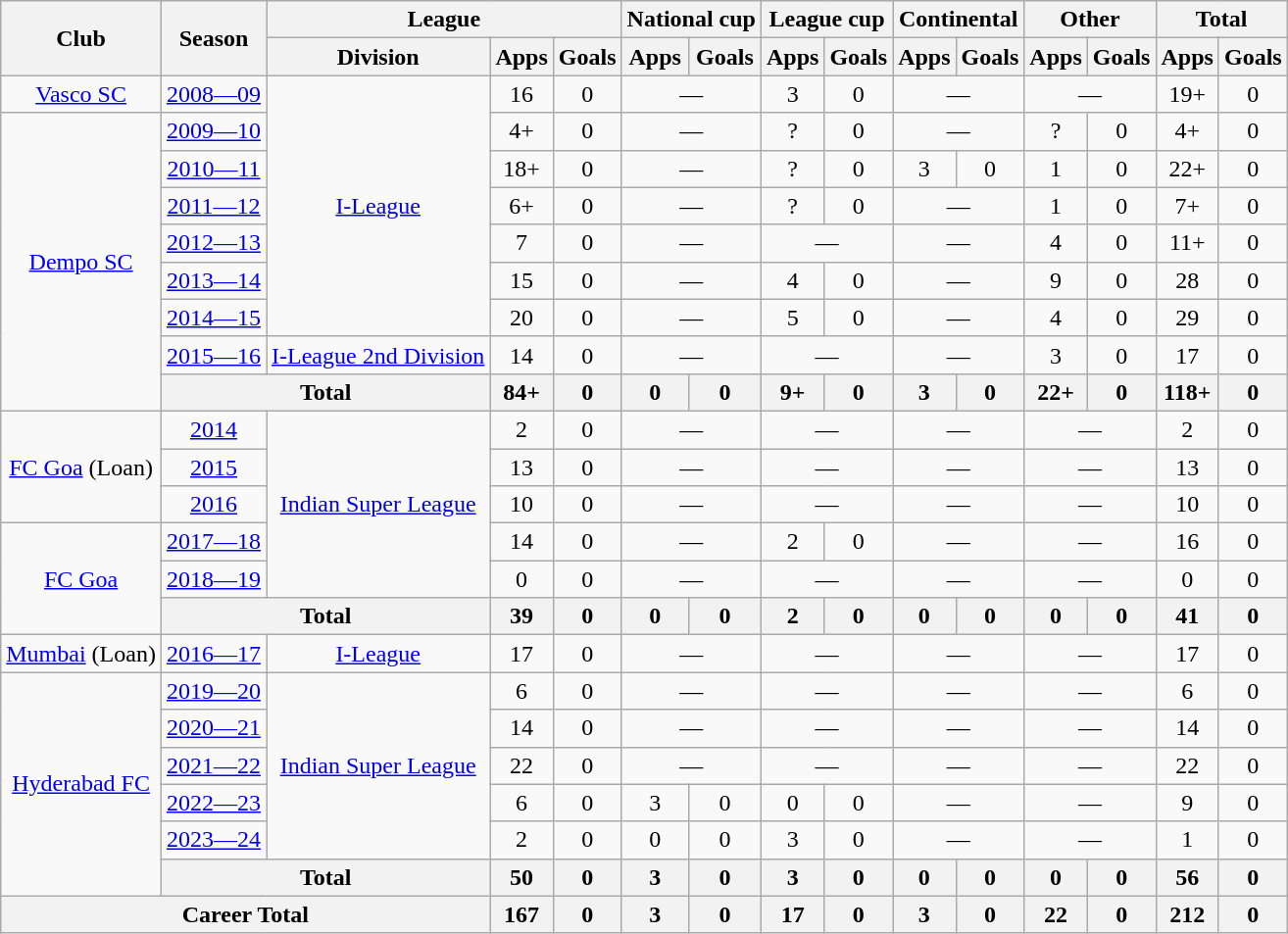<table class="wikitable" style="text-align:center">
<tr>
<th rowspan=2>Club</th>
<th rowspan=2>Season</th>
<th colspan=3>League</th>
<th colspan=2>National cup</th>
<th colspan=2>League cup</th>
<th colspan=2>Continental</th>
<th colspan=2>Other</th>
<th colspan=2>Total</th>
</tr>
<tr>
<th>Division</th>
<th>Apps</th>
<th>Goals</th>
<th>Apps</th>
<th>Goals</th>
<th>Apps</th>
<th>Goals</th>
<th>Apps</th>
<th>Goals</th>
<th>Apps</th>
<th>Goals</th>
<th>Apps</th>
<th>Goals</th>
</tr>
<tr>
<td><a href='#'>Vasco SC</a></td>
<td><a href='#'>2008—09</a></td>
<td rowspan=7><a href='#'>I-League</a></td>
<td>16</td>
<td>0</td>
<td colspan="2">—</td>
<td>3</td>
<td>0</td>
<td colspan="2">—</td>
<td colspan="2">—</td>
<td>19+</td>
<td>0</td>
</tr>
<tr>
<td rowspan=8><a href='#'>Dempo SC</a></td>
<td><a href='#'>2009—10</a></td>
<td>4+</td>
<td>0</td>
<td colspan="2">—</td>
<td>?</td>
<td>0</td>
<td colspan="2">—</td>
<td>?</td>
<td>0</td>
<td>4+</td>
<td>0</td>
</tr>
<tr>
<td><a href='#'>2010—11</a></td>
<td>18+</td>
<td>0</td>
<td colspan="2">—</td>
<td>?</td>
<td>0</td>
<td>3</td>
<td>0</td>
<td>1</td>
<td>0</td>
<td>22+</td>
<td>0</td>
</tr>
<tr>
<td><a href='#'>2011—12</a></td>
<td>6+</td>
<td>0</td>
<td colspan="2">—</td>
<td>?</td>
<td>0</td>
<td colspan="2">—</td>
<td>1</td>
<td>0</td>
<td>7+</td>
<td>0</td>
</tr>
<tr>
<td><a href='#'>2012—13</a></td>
<td>7</td>
<td>0</td>
<td colspan="2">—</td>
<td colspan="2">—</td>
<td colspan="2">—</td>
<td>4</td>
<td>0</td>
<td>11+</td>
<td>0</td>
</tr>
<tr>
<td><a href='#'>2013—14</a></td>
<td>15</td>
<td>0</td>
<td colspan="2">—</td>
<td>4</td>
<td>0</td>
<td colspan="2">—</td>
<td>9</td>
<td>0</td>
<td>28</td>
<td>0</td>
</tr>
<tr>
<td><a href='#'>2014—15</a></td>
<td>20</td>
<td>0</td>
<td colspan="2">—</td>
<td>5</td>
<td>0</td>
<td colspan="2">—</td>
<td>4</td>
<td>0</td>
<td>29</td>
<td>0</td>
</tr>
<tr>
<td><a href='#'>2015—16</a></td>
<td><a href='#'>I-League 2nd Division</a></td>
<td>14</td>
<td>0</td>
<td colspan="2">—</td>
<td colspan="2">—</td>
<td colspan="2">—</td>
<td>3</td>
<td>0</td>
<td>17</td>
<td>0</td>
</tr>
<tr>
<th colspan="2">Total</th>
<th>84+</th>
<th>0</th>
<th>0</th>
<th>0</th>
<th>9+</th>
<th>0</th>
<th>3</th>
<th>0</th>
<th>22+</th>
<th>0</th>
<th>118+</th>
<th>0</th>
</tr>
<tr>
<td rowspan=3><a href='#'>FC Goa</a> (Loan)</td>
<td><a href='#'>2014</a></td>
<td rowspan=5><a href='#'>Indian Super League</a></td>
<td>2</td>
<td>0</td>
<td colspan="2">—</td>
<td colspan="2">—</td>
<td colspan="2">—</td>
<td colspan="2">—</td>
<td>2</td>
<td>0</td>
</tr>
<tr>
<td><a href='#'>2015</a></td>
<td>13</td>
<td>0</td>
<td colspan="2">—</td>
<td colspan="2">—</td>
<td colspan="2">—</td>
<td colspan="2">—</td>
<td>13</td>
<td>0</td>
</tr>
<tr>
<td><a href='#'>2016</a></td>
<td>10</td>
<td>0</td>
<td colspan="2">—</td>
<td colspan="2">—</td>
<td colspan="2">—</td>
<td colspan="2">—</td>
<td>10</td>
<td>0</td>
</tr>
<tr>
<td rowspan=3><a href='#'>FC Goa</a></td>
<td><a href='#'>2017—18</a></td>
<td>14</td>
<td>0</td>
<td colspan="2">—</td>
<td>2</td>
<td>0</td>
<td colspan="2">—</td>
<td colspan="2">—</td>
<td>16</td>
<td>0</td>
</tr>
<tr>
<td><a href='#'>2018—19</a></td>
<td>0</td>
<td>0</td>
<td colspan="2">—</td>
<td colspan="2">—</td>
<td colspan="2">—</td>
<td colspan="2">—</td>
<td 0>0</td>
<td>0</td>
</tr>
<tr>
<th colspan="2">Total</th>
<th>39</th>
<th>0</th>
<th>0</th>
<th>0</th>
<th>2</th>
<th>0</th>
<th>0</th>
<th>0</th>
<th>0</th>
<th>0</th>
<th>41</th>
<th>0</th>
</tr>
<tr>
<td><a href='#'>Mumbai</a> (Loan)</td>
<td><a href='#'>2016—17</a></td>
<td><a href='#'>I-League</a></td>
<td>17</td>
<td>0</td>
<td colspan="2">—</td>
<td colspan="2">—</td>
<td colspan="2">—</td>
<td colspan="2">—</td>
<td>17</td>
<td>0</td>
</tr>
<tr>
<td rowspan=6><a href='#'>Hyderabad FC</a></td>
<td><a href='#'>2019—20</a></td>
<td rowspan=5><a href='#'>Indian Super League</a></td>
<td>6</td>
<td>0</td>
<td colspan="2">—</td>
<td colspan="2">—</td>
<td colspan="2">—</td>
<td colspan="2">—</td>
<td>6</td>
<td>0</td>
</tr>
<tr>
<td><a href='#'>2020—21</a></td>
<td>14</td>
<td>0</td>
<td colspan="2">—</td>
<td colspan="2">—</td>
<td colspan="2">—</td>
<td colspan="2">—</td>
<td>14</td>
<td>0</td>
</tr>
<tr>
<td><a href='#'>2021—22</a></td>
<td>22</td>
<td>0</td>
<td colspan="2">—</td>
<td colspan="2">—</td>
<td colspan="2">—</td>
<td colspan="2">—</td>
<td>22</td>
<td>0</td>
</tr>
<tr>
<td><a href='#'>2022—23</a></td>
<td>6</td>
<td>0</td>
<td>3</td>
<td>0</td>
<td>0</td>
<td>0</td>
<td colspan="2">—</td>
<td colspan="2">—</td>
<td>9</td>
<td>0</td>
</tr>
<tr>
<td><a href='#'>2023—24</a></td>
<td>2</td>
<td>0</td>
<td>0</td>
<td>0</td>
<td>3</td>
<td>0</td>
<td colspan="2">—</td>
<td colspan="2">—</td>
<td>1</td>
<td>0</td>
</tr>
<tr>
<th colspan="2">Total</th>
<th>50</th>
<th>0</th>
<th>3</th>
<th>0</th>
<th>3</th>
<th>0</th>
<th>0</th>
<th>0</th>
<th>0</th>
<th>0</th>
<th>56</th>
<th>0</th>
</tr>
<tr>
<th colspan="3">Career Total</th>
<th>167</th>
<th>0</th>
<th>3</th>
<th>0</th>
<th>17</th>
<th>0</th>
<th>3</th>
<th>0</th>
<th>22</th>
<th>0</th>
<th>212</th>
<th>0</th>
</tr>
</table>
